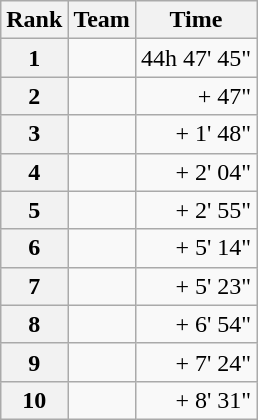<table class="wikitable">
<tr>
<th scope="col">Rank</th>
<th scope="col">Team</th>
<th scope="col">Time</th>
</tr>
<tr>
<th scope="row">1</th>
<td> </td>
<td align="right">44h 47' 45"</td>
</tr>
<tr>
<th scope="row">2</th>
<td> </td>
<td align="right">+ 47"</td>
</tr>
<tr>
<th scope="row">3</th>
<td> </td>
<td align="right">+ 1' 48"</td>
</tr>
<tr>
<th scope="row">4</th>
<td> </td>
<td align="right">+ 2' 04"</td>
</tr>
<tr>
<th scope="row">5</th>
<td> </td>
<td align="right">+ 2' 55"</td>
</tr>
<tr>
<th scope="row">6</th>
<td> </td>
<td align="right">+ 5' 14"</td>
</tr>
<tr>
<th scope="row">7</th>
<td> </td>
<td align="right">+ 5' 23"</td>
</tr>
<tr>
<th scope="row">8</th>
<td> </td>
<td align="right">+ 6' 54"</td>
</tr>
<tr>
<th scope="row">9</th>
<td> </td>
<td align="right">+ 7' 24"</td>
</tr>
<tr>
<th scope="row">10</th>
<td> </td>
<td align="right">+ 8' 31"</td>
</tr>
</table>
